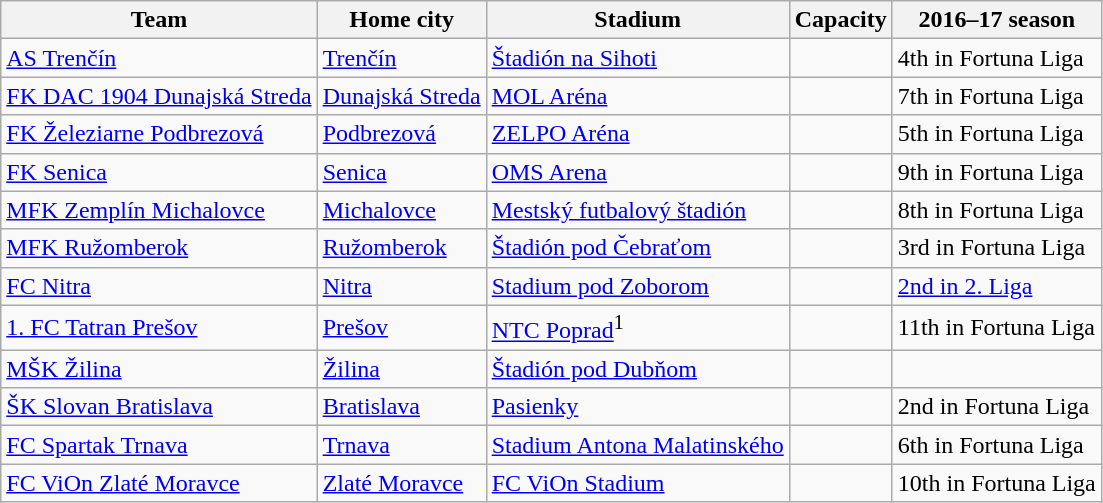<table class="wikitable sortable" style="text-align: left;">
<tr>
<th>Team</th>
<th>Home city</th>
<th>Stadium</th>
<th>Capacity</th>
<th>2016–17 season</th>
</tr>
<tr>
<td><a href='#'>AS Trenčín</a></td>
<td><a href='#'>Trenčín</a></td>
<td><a href='#'>Štadión na Sihoti</a></td>
<td align="center"></td>
<td>4th in Fortuna Liga</td>
</tr>
<tr>
<td><a href='#'>FK DAC 1904 Dunajská Streda</a></td>
<td><a href='#'>Dunajská Streda</a></td>
<td><a href='#'>MOL Aréna</a></td>
<td align="center"></td>
<td>7th in Fortuna Liga</td>
</tr>
<tr>
<td><a href='#'>FK Železiarne Podbrezová</a></td>
<td><a href='#'>Podbrezová</a></td>
<td><a href='#'>ZELPO Aréna</a></td>
<td align="center"></td>
<td>5th in Fortuna Liga</td>
</tr>
<tr>
<td><a href='#'>FK Senica</a></td>
<td><a href='#'>Senica</a></td>
<td><a href='#'>OMS Arena</a></td>
<td align="center"></td>
<td>9th in Fortuna Liga</td>
</tr>
<tr>
<td><a href='#'>MFK Zemplín Michalovce</a></td>
<td><a href='#'>Michalovce</a></td>
<td><a href='#'>Mestský futbalový štadión</a></td>
<td align="center"></td>
<td>8th in Fortuna Liga</td>
</tr>
<tr>
<td><a href='#'>MFK Ružomberok</a></td>
<td><a href='#'>Ružomberok</a></td>
<td><a href='#'>Štadión pod Čebraťom</a></td>
<td align="center"></td>
<td>3rd in Fortuna Liga</td>
</tr>
<tr>
<td><a href='#'>FC Nitra</a></td>
<td><a href='#'>Nitra</a></td>
<td><a href='#'>Stadium pod Zoborom</a></td>
<td align="center"></td>
<td><a href='#'>2nd in 2. Liga</a></td>
</tr>
<tr>
<td><a href='#'>1. FC Tatran Prešov</a></td>
<td><a href='#'>Prešov</a></td>
<td><a href='#'>NTC Poprad</a><sup>1</sup></td>
<td align="center"></td>
<td>11th in Fortuna Liga</td>
</tr>
<tr>
<td><a href='#'>MŠK Žilina</a></td>
<td><a href='#'>Žilina</a></td>
<td><a href='#'>Štadión pod Dubňom</a></td>
<td align="center"></td>
<td></td>
</tr>
<tr>
<td><a href='#'>ŠK Slovan Bratislava</a></td>
<td><a href='#'>Bratislava</a></td>
<td><a href='#'>Pasienky</a></td>
<td align="center"></td>
<td>2nd in Fortuna Liga</td>
</tr>
<tr>
<td><a href='#'>FC Spartak Trnava</a></td>
<td><a href='#'>Trnava</a></td>
<td><a href='#'>Stadium Antona Malatinského</a></td>
<td align="center"></td>
<td>6th in Fortuna Liga</td>
</tr>
<tr>
<td><a href='#'>FC ViOn Zlaté Moravce</a></td>
<td><a href='#'>Zlaté Moravce</a></td>
<td><a href='#'>FC ViOn Stadium</a></td>
<td align="center"></td>
<td>10th in Fortuna Liga</td>
</tr>
</table>
